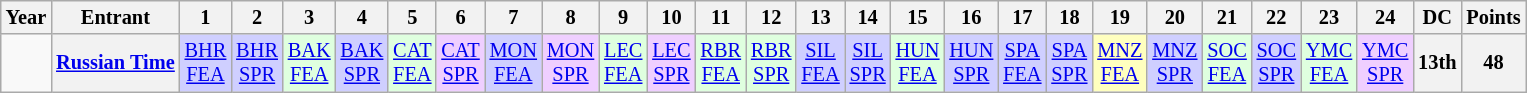<table class="wikitable" style="text-align:center; font-size:85%">
<tr>
<th>Year</th>
<th>Entrant</th>
<th>1</th>
<th>2</th>
<th>3</th>
<th>4</th>
<th>5</th>
<th>6</th>
<th>7</th>
<th>8</th>
<th>9</th>
<th>10</th>
<th>11</th>
<th>12</th>
<th>13</th>
<th>14</th>
<th>15</th>
<th>16</th>
<th>17</th>
<th>18</th>
<th>19</th>
<th>20</th>
<th>21</th>
<th>22</th>
<th>23</th>
<th>24</th>
<th>DC</th>
<th>Points</th>
</tr>
<tr>
<td></td>
<th nowrap><a href='#'>Russian Time</a></th>
<td style="background:#CFCFFF;"><a href='#'>BHR<br>FEA</a><br></td>
<td style="background:#CFCFFF;"><a href='#'>BHR<br>SPR</a><br></td>
<td style="background:#DFFFDF;"><a href='#'>BAK<br>FEA</a><br></td>
<td style="background:#CFCFFF;"><a href='#'>BAK<br>SPR</a><br></td>
<td style="background:#DFFFDF;"><a href='#'>CAT<br>FEA</a><br></td>
<td style="background:#EFCFFF;"><a href='#'>CAT<br>SPR</a><br></td>
<td style="background:#CFCFFF;"><a href='#'>MON<br>FEA</a><br></td>
<td style="background:#EFCFFF;"><a href='#'>MON<br>SPR</a><br></td>
<td style="background:#DFFFDF;"><a href='#'>LEC<br>FEA</a><br></td>
<td style="background:#EFCFFF;"><a href='#'>LEC<br>SPR</a><br></td>
<td style="background:#DFFFDF;"><a href='#'>RBR<br>FEA</a><br></td>
<td style="background:#DFFFDF;"><a href='#'>RBR<br>SPR</a><br></td>
<td style="background:#CFCFFF;"><a href='#'>SIL<br>FEA</a><br></td>
<td style="background:#CFCFFF;"><a href='#'>SIL<br>SPR</a><br></td>
<td style="background:#DFFFDF;"><a href='#'>HUN<br>FEA</a><br></td>
<td style="background:#CFCFFF;"><a href='#'>HUN<br>SPR</a><br></td>
<td style="background:#CFCFFF;"><a href='#'>SPA<br>FEA</a><br></td>
<td style="background:#CFCFFF;"><a href='#'>SPA<br>SPR</a><br></td>
<td style="background:#FFFFBF;"><a href='#'>MNZ<br>FEA</a><br></td>
<td style="background:#CFCFFF;"><a href='#'>MNZ<br>SPR</a><br></td>
<td style="background:#DFFFDF;"><a href='#'>SOC<br>FEA</a><br></td>
<td style="background:#CFCFFF;"><a href='#'>SOC<br>SPR</a><br></td>
<td style="background:#DFFFDF;"><a href='#'>YMC<br>FEA</a><br></td>
<td style="background:#EFCFFF;"><a href='#'>YMC<br>SPR</a><br></td>
<th>13th</th>
<th>48</th>
</tr>
</table>
